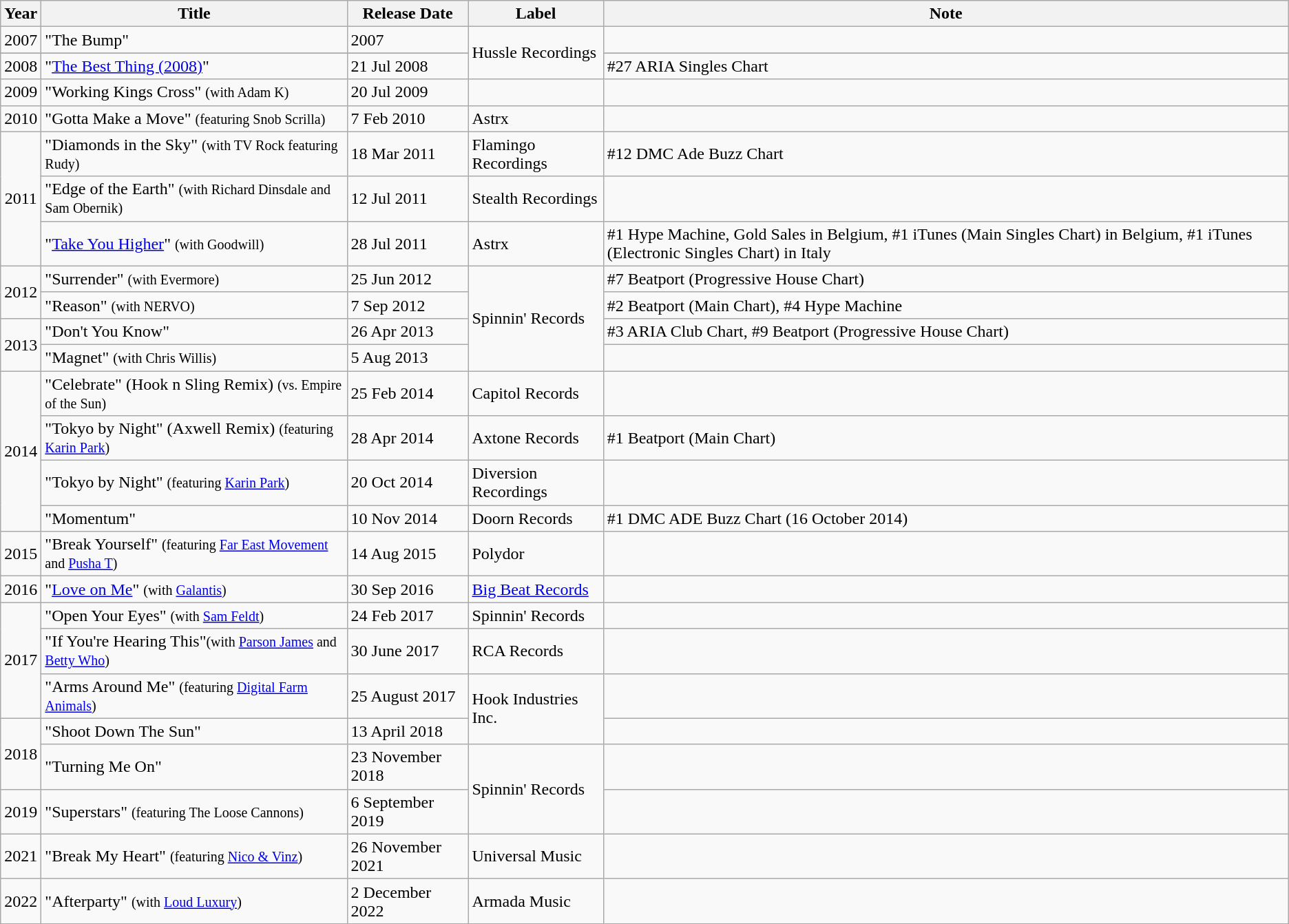<table class="wikitable sortable">
<tr>
<th style="text-align:center;width:2em;">Year</th>
<th>Title</th>
<th>Release Date</th>
<th>Label</th>
<th>Note</th>
</tr>
<tr>
<td style="text-align:center;">2007</td>
<td>"The Bump"</td>
<td>2007</td>
<td rowspan="3">Hussle Recordings</td>
<td></td>
</tr>
<tr>
</tr>
<tr>
<td style="text-align:center;">2008</td>
<td>"<a href='#'>The Best Thing (2008)</a>"</td>
<td>21 Jul 2008</td>
<td>#27 ARIA Singles Chart</td>
</tr>
<tr>
<td style="text-align:center;">2009</td>
<td>"Working Kings Cross" <small>(with Adam K)</small></td>
<td>20 Jul 2009</td>
<td></td>
</tr>
<tr>
<td style="text-align:center;">2010</td>
<td>"Gotta Make a Move" <small>(featuring Snob Scrilla)</small></td>
<td>7 Feb 2010</td>
<td>Astrx</td>
<td></td>
</tr>
<tr>
<td style="text-align:center;" rowspan="3">2011</td>
<td>"Diamonds in the Sky" <small>(with TV Rock featuring Rudy)</small></td>
<td>18 Mar 2011</td>
<td>Flamingo Recordings</td>
<td>#12 DMC Ade Buzz Chart</td>
</tr>
<tr>
<td>"Edge of the Earth" <small>(with Richard Dinsdale and Sam Obernik)</small></td>
<td>12 Jul 2011</td>
<td>Stealth Recordings</td>
<td></td>
</tr>
<tr>
<td>"<a href='#'>Take You Higher</a>" <small>(with Goodwill)</small></td>
<td>28 Jul 2011</td>
<td>Astrx</td>
<td>#1 Hype Machine, Gold Sales in Belgium, #1 iTunes (Main Singles Chart) in Belgium, #1 iTunes (Electronic Singles Chart) in Italy</td>
</tr>
<tr>
<td style="text-align:center;" rowspan="2">2012</td>
<td>"Surrender" <small>(with Evermore)</small></td>
<td>25 Jun 2012</td>
<td rowspan="4">Spinnin' Records</td>
<td>#7 Beatport (Progressive House Chart)</td>
</tr>
<tr>
<td>"Reason" <small>(with NERVO)</small></td>
<td>7 Sep 2012</td>
<td>#2 Beatport (Main Chart), #4 Hype Machine</td>
</tr>
<tr>
<td style="text-align:center;" rowspan="2">2013</td>
<td>"Don't You Know"</td>
<td>26 Apr 2013</td>
<td>#3 ARIA Club Chart, #9 Beatport (Progressive House Chart)</td>
</tr>
<tr>
<td>"Magnet" <small>(with Chris Willis)</small></td>
<td>5 Aug 2013</td>
<td></td>
</tr>
<tr>
<td style="text-align:center;" rowspan="4">2014</td>
<td>"Celebrate" (Hook n Sling Remix) <small>(vs. Empire of the Sun)</small></td>
<td>25 Feb 2014</td>
<td>Capitol Records</td>
<td></td>
</tr>
<tr>
<td>"Tokyo by Night" (Axwell Remix) <small>(featuring <a href='#'>Karin Park</a>)</small></td>
<td>28 Apr 2014</td>
<td>Axtone Records</td>
<td>#1 Beatport (Main Chart)</td>
</tr>
<tr>
<td>"Tokyo by Night" <small>(featuring <a href='#'>Karin Park</a>)</small></td>
<td>20 Oct 2014</td>
<td>Diversion Recordings</td>
<td></td>
</tr>
<tr>
<td>"Momentum"</td>
<td>10 Nov 2014</td>
<td>Doorn Records</td>
<td>#1 DMC ADE Buzz Chart (16 October 2014)</td>
</tr>
<tr>
<td style="text-align:center;">2015</td>
<td>"Break Yourself" <small>(featuring <a href='#'>Far East Movement</a> and <a href='#'>Pusha T</a>)</small></td>
<td>14 Aug 2015</td>
<td>Polydor</td>
<td></td>
</tr>
<tr>
<td style="text-align:center;">2016</td>
<td>"<a href='#'>Love on Me</a>" <small>(with <a href='#'>Galantis</a>)</small></td>
<td>30 Sep 2016</td>
<td><a href='#'>Big Beat Records</a></td>
<td></td>
</tr>
<tr>
<td style="text-align:center;" rowspan="3">2017</td>
<td>"Open Your Eyes" <small>(with <a href='#'>Sam Feldt</a>)</small></td>
<td>24 Feb 2017</td>
<td>Spinnin' Records</td>
<td></td>
</tr>
<tr>
<td>"If You're Hearing This"<small>(with <a href='#'>Parson James</a> and <a href='#'>Betty Who</a>)</small></td>
<td>30 June 2017</td>
<td>RCA Records</td>
<td></td>
</tr>
<tr>
<td>"Arms Around Me" <small>(featuring <a href='#'>Digital Farm Animals</a>)</small></td>
<td>25 August 2017</td>
<td rowspan="2">Hook Industries Inc.</td>
<td></td>
</tr>
<tr>
<td style="text-align:center;" rowspan="2">2018</td>
<td>"Shoot Down The Sun"</td>
<td>13 April 2018</td>
<td></td>
</tr>
<tr>
<td>"Turning Me On"</td>
<td>23 November 2018</td>
<td rowspan="2">Spinnin' Records</td>
<td></td>
</tr>
<tr>
<td style="text-align:center;">2019</td>
<td>"Superstars" <small>(featuring The Loose Cannons)</small></td>
<td>6 September 2019</td>
<td></td>
</tr>
<tr>
<td style="text-align:center;">2021</td>
<td>"Break My Heart" <small>(featuring <a href='#'>Nico & Vinz</a>)</small></td>
<td>26 November 2021</td>
<td>Universal Music</td>
<td></td>
</tr>
<tr>
<td style="text-align:center;">2022</td>
<td>"Afterparty" <small>(with <a href='#'>Loud Luxury</a>)</small></td>
<td>2 December 2022</td>
<td>Armada Music</td>
<td></td>
</tr>
</table>
